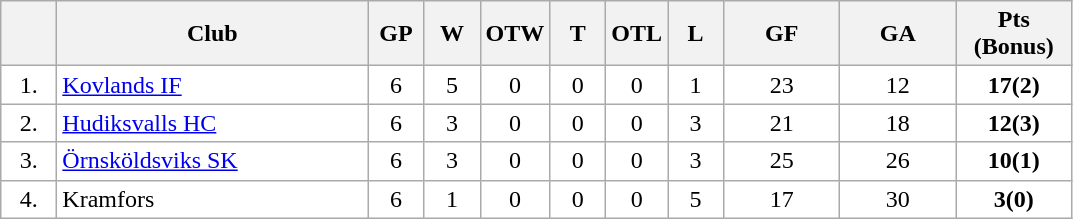<table class="wikitable">
<tr>
<th width="30"></th>
<th width="200">Club</th>
<th width="30">GP</th>
<th width="30">W</th>
<th width="30">OTW</th>
<th width="30">T</th>
<th width="30">OTL</th>
<th width="30">L</th>
<th width="70">GF</th>
<th width="70">GA</th>
<th width="70">Pts (Bonus)</th>
</tr>
<tr bgcolor="#FFFFFF" align="center">
<td>1.</td>
<td align="left"><a href='#'>Kovlands IF</a></td>
<td>6</td>
<td>5</td>
<td>0</td>
<td>0</td>
<td>0</td>
<td>1</td>
<td>23</td>
<td>12</td>
<td><strong>17(2)</strong></td>
</tr>
<tr bgcolor="#FFFFFF" align="center">
<td>2.</td>
<td align="left"><a href='#'>Hudiksvalls HC</a></td>
<td>6</td>
<td>3</td>
<td>0</td>
<td>0</td>
<td>0</td>
<td>3</td>
<td>21</td>
<td>18</td>
<td><strong>12(3)</strong></td>
</tr>
<tr bgcolor="#FFFFFF" align="center">
<td>3.</td>
<td align="left"><a href='#'>Örnsköldsviks SK</a></td>
<td>6</td>
<td>3</td>
<td>0</td>
<td>0</td>
<td>0</td>
<td>3</td>
<td>25</td>
<td>26</td>
<td><strong>10(1)</strong></td>
</tr>
<tr bgcolor="#FFFFFF" align="center">
<td>4.</td>
<td align="left">Kramfors</td>
<td>6</td>
<td>1</td>
<td>0</td>
<td>0</td>
<td>0</td>
<td>5</td>
<td>17</td>
<td>30</td>
<td><strong>3(0)</strong></td>
</tr>
</table>
